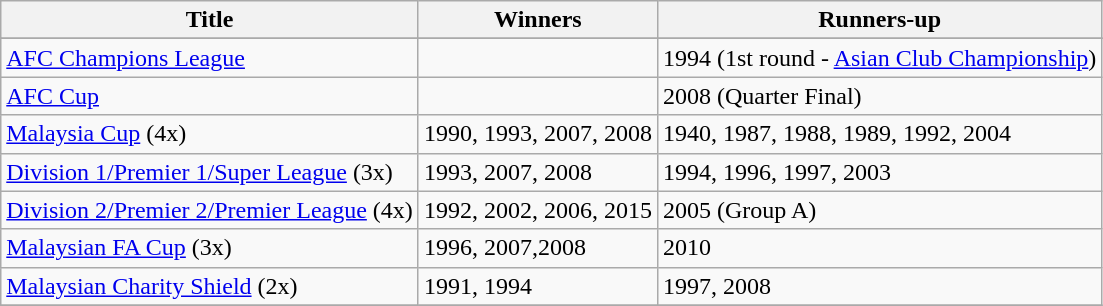<table class="wikitable">
<tr>
<th Align=Left>Title</th>
<th Align=Left>Winners</th>
<th Align=Left>Runners-up</th>
</tr>
<tr>
</tr>
<tr>
<td><a href='#'>AFC Champions League</a></td>
<td></td>
<td>1994 (1st round - <a href='#'>Asian Club Championship</a>)</td>
</tr>
<tr>
<td><a href='#'>AFC Cup</a></td>
<td></td>
<td>2008 (Quarter Final)</td>
</tr>
<tr>
<td><a href='#'>Malaysia Cup</a> (4x)</td>
<td>1990, 1993, 2007, 2008</td>
<td>1940, 1987, 1988, 1989, 1992, 2004</td>
</tr>
<tr>
<td><a href='#'>Division 1/Premier 1/Super League</a> (3x)</td>
<td>1993, 2007, 2008</td>
<td>1994, 1996, 1997, 2003</td>
</tr>
<tr>
<td><a href='#'>Division 2/Premier 2/Premier League</a> (4x)</td>
<td>1992, 2002, 2006, 2015</td>
<td>2005 (Group A)</td>
</tr>
<tr>
<td><a href='#'>Malaysian FA Cup</a> (3x)</td>
<td>1996, 2007,2008</td>
<td>2010</td>
</tr>
<tr>
<td><a href='#'>Malaysian Charity Shield</a> (2x)</td>
<td>1991, 1994</td>
<td>1997, 2008</td>
</tr>
<tr>
</tr>
</table>
